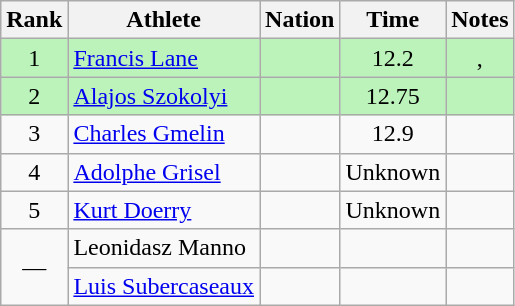<table class="wikitable sortable" style="text-align:center">
<tr>
<th>Rank</th>
<th>Athlete</th>
<th>Nation</th>
<th>Time</th>
<th>Notes</th>
</tr>
<tr style="background:#bbf3bb;">
<td>1</td>
<td align=left><a href='#'>Francis Lane</a></td>
<td align=left></td>
<td>12.2</td>
<td>, </td>
</tr>
<tr style="background:#bbf3bb;">
<td>2</td>
<td align=left><a href='#'>Alajos Szokolyi</a></td>
<td align=left></td>
<td>12.75</td>
<td></td>
</tr>
<tr>
<td>3</td>
<td align=left><a href='#'>Charles Gmelin</a></td>
<td align=left></td>
<td>12.9</td>
<td></td>
</tr>
<tr>
<td>4</td>
<td align=left><a href='#'>Adolphe Grisel</a></td>
<td align=left></td>
<td data-sort-value=60.0>Unknown</td>
<td></td>
</tr>
<tr>
<td>5</td>
<td align=left><a href='#'>Kurt Doerry</a></td>
<td align=left></td>
<td data-sort-value=60.0>Unknown</td>
<td></td>
</tr>
<tr>
<td rowspan=2 data-sort-value=6>—</td>
<td align=left>Leonidasz Manno</td>
<td align=left></td>
<td data-sort-value=99.9></td>
<td></td>
</tr>
<tr>
<td align=left><a href='#'>Luis Subercaseaux</a></td>
<td align=left></td>
<td data-sort-value=99.9></td>
<td></td>
</tr>
</table>
